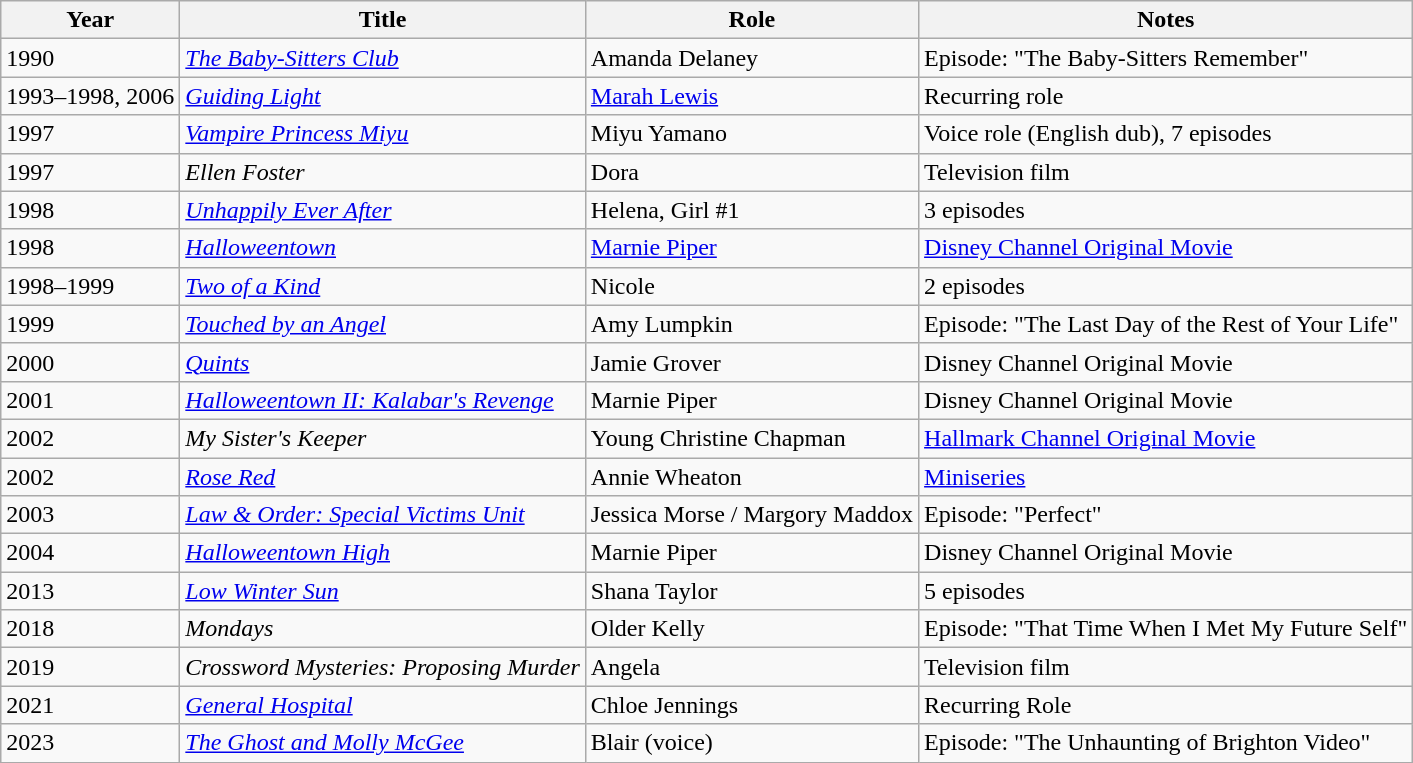<table class="wikitable sortable">
<tr>
<th>Year</th>
<th>Title</th>
<th>Role</th>
<th class="unsortable">Notes</th>
</tr>
<tr>
<td>1990</td>
<td><a href='#'><em>The Baby-Sitters Club</em></a></td>
<td>Amanda Delaney</td>
<td>Episode: "The Baby-Sitters Remember"</td>
</tr>
<tr>
<td>1993–1998, 2006</td>
<td><em><a href='#'>Guiding Light</a></em></td>
<td><a href='#'>Marah Lewis</a></td>
<td>Recurring role</td>
</tr>
<tr>
<td>1997</td>
<td><em><a href='#'>Vampire Princess Miyu</a></em></td>
<td>Miyu Yamano</td>
<td>Voice role (English dub), 7 episodes</td>
</tr>
<tr>
<td>1997</td>
<td><em>Ellen Foster</em></td>
<td>Dora</td>
<td>Television film</td>
</tr>
<tr>
<td>1998</td>
<td><em><a href='#'>Unhappily Ever After</a></em></td>
<td>Helena, Girl #1</td>
<td>3 episodes</td>
</tr>
<tr>
<td>1998</td>
<td><a href='#'><em>Halloweentown</em></a></td>
<td><a href='#'>Marnie Piper</a></td>
<td><a href='#'>Disney Channel Original Movie</a></td>
</tr>
<tr>
<td>1998–1999</td>
<td><a href='#'><em>Two of a Kind</em></a></td>
<td>Nicole</td>
<td>2 episodes</td>
</tr>
<tr>
<td>1999</td>
<td><em><a href='#'>Touched by an Angel</a></em></td>
<td>Amy Lumpkin</td>
<td>Episode: "The Last Day of the Rest of Your Life"</td>
</tr>
<tr>
<td>2000</td>
<td><em><a href='#'>Quints</a></em></td>
<td>Jamie Grover</td>
<td>Disney Channel Original Movie</td>
</tr>
<tr>
<td>2001</td>
<td><em><a href='#'>Halloweentown II: Kalabar's Revenge</a></em></td>
<td>Marnie Piper</td>
<td>Disney Channel Original Movie</td>
</tr>
<tr>
<td>2002</td>
<td><em>My Sister's Keeper</em></td>
<td>Young Christine Chapman</td>
<td><a href='#'>Hallmark Channel Original Movie</a></td>
</tr>
<tr>
<td>2002</td>
<td><a href='#'><em>Rose Red</em></a></td>
<td>Annie Wheaton</td>
<td><a href='#'>Miniseries</a></td>
</tr>
<tr>
<td>2003</td>
<td><em><a href='#'>Law & Order: Special Victims Unit</a></em></td>
<td>Jessica Morse / Margory Maddox</td>
<td>Episode: "Perfect"</td>
</tr>
<tr>
<td>2004</td>
<td><em><a href='#'>Halloweentown High</a></em></td>
<td>Marnie Piper</td>
<td>Disney Channel Original Movie</td>
</tr>
<tr>
<td>2013</td>
<td><a href='#'><em>Low Winter Sun</em></a></td>
<td>Shana Taylor</td>
<td>5 episodes</td>
</tr>
<tr>
<td>2018</td>
<td><em>Mondays</em></td>
<td>Older Kelly</td>
<td>Episode: "That Time When I Met My Future Self"</td>
</tr>
<tr>
<td>2019</td>
<td><em>Crossword Mysteries: Proposing Murder</em></td>
<td>Angela</td>
<td>Television film</td>
</tr>
<tr>
<td>2021</td>
<td><em><a href='#'>General Hospital</a></em></td>
<td>Chloe Jennings</td>
<td>Recurring Role</td>
</tr>
<tr>
<td>2023</td>
<td><em><a href='#'>The Ghost and Molly McGee</a></em></td>
<td>Blair (voice)</td>
<td>Episode: "The Unhaunting of Brighton Video"</td>
</tr>
</table>
